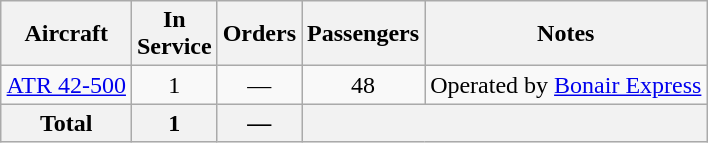<table class="wikitable" style="margin:0.5em auto; text-align:center">
<tr>
<th>Aircraft</th>
<th>In <br> Service</th>
<th>Orders</th>
<th>Passengers</th>
<th>Notes</th>
</tr>
<tr>
<td><a href='#'>ATR 42-500</a></td>
<td>1</td>
<td>—</td>
<td>48</td>
<td>Operated by <a href='#'>Bonair Express</a></td>
</tr>
<tr>
<th>Total</th>
<th>1</th>
<th>—</th>
<th colspan=5></th>
</tr>
</table>
